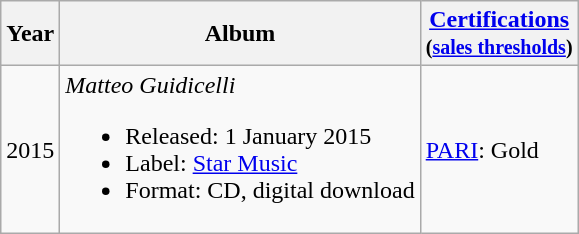<table class="wikitable">
<tr>
<th>Year</th>
<th>Album</th>
<th><a href='#'>Certifications</a><br><small>(<a href='#'>sales thresholds</a>)</small></th>
</tr>
<tr>
<td>2015</td>
<td><em>Matteo Guidicelli</em><br><ul><li>Released: 1 January 2015</li><li>Label: <a href='#'>Star Music</a></li><li>Format: CD, digital download</li></ul></td>
<td><a href='#'>PARI</a>: Gold</td>
</tr>
</table>
